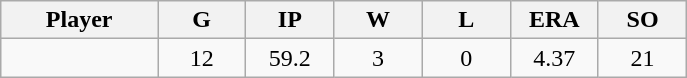<table class="wikitable sortable">
<tr>
<th bgcolor="#DDDDFF" width="16%">Player</th>
<th bgcolor="#DDDDFF" width="9%">G</th>
<th bgcolor="#DDDDFF" width="9%">IP</th>
<th bgcolor="#DDDDFF" width="9%">W</th>
<th bgcolor="#DDDDFF" width="9%">L</th>
<th bgcolor="#DDDDFF" width="9%">ERA</th>
<th bgcolor="#DDDDFF" width="9%">SO</th>
</tr>
<tr align="center">
<td></td>
<td>12</td>
<td>59.2</td>
<td>3</td>
<td>0</td>
<td>4.37</td>
<td>21</td>
</tr>
</table>
